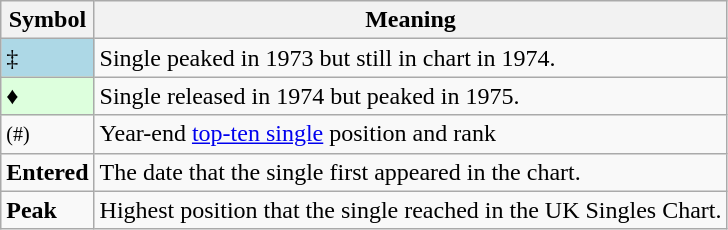<table Class="wikitable">
<tr>
<th>Symbol</th>
<th>Meaning</th>
</tr>
<tr>
<td bgcolor=lightblue>‡</td>
<td>Single peaked in 1973 but still in chart in 1974.</td>
</tr>
<tr>
<td bgcolor=#DDFFDD>♦</td>
<td>Single released in 1974 but peaked in 1975.</td>
</tr>
<tr>
<td><small>(#)</small></td>
<td>Year-end <a href='#'>top-ten single</a> position and rank</td>
</tr>
<tr>
<td><strong>Entered</strong></td>
<td>The date that the single first appeared in the chart.</td>
</tr>
<tr>
<td><strong>Peak</strong></td>
<td>Highest position that the single reached in the UK Singles Chart.</td>
</tr>
</table>
